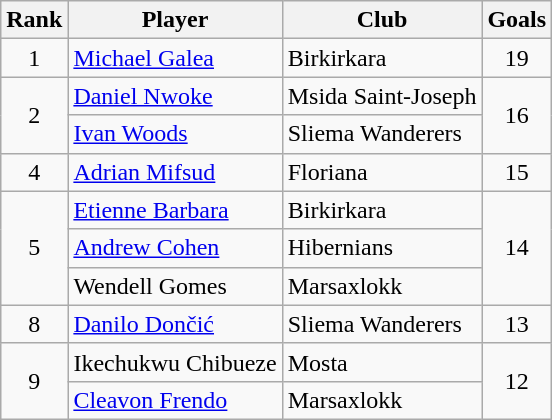<table class="wikitable" style="text-align:center">
<tr>
<th>Rank</th>
<th>Player</th>
<th>Club</th>
<th>Goals</th>
</tr>
<tr>
<td>1</td>
<td align="left"> <a href='#'>Michael Galea</a></td>
<td align="left">Birkirkara</td>
<td>19</td>
</tr>
<tr>
<td rowspan="2">2</td>
<td align="left"> <a href='#'>Daniel Nwoke</a></td>
<td align="left">Msida Saint-Joseph</td>
<td rowspan="2">16</td>
</tr>
<tr>
<td align="left"> <a href='#'>Ivan Woods</a></td>
<td align="left">Sliema Wanderers</td>
</tr>
<tr>
<td>4</td>
<td align="left"> <a href='#'>Adrian Mifsud</a></td>
<td align="left">Floriana</td>
<td>15</td>
</tr>
<tr>
<td rowspan="3">5</td>
<td align="left"> <a href='#'>Etienne Barbara</a></td>
<td align="left">Birkirkara</td>
<td rowspan="3">14</td>
</tr>
<tr>
<td align="left"> <a href='#'>Andrew Cohen</a></td>
<td align="left">Hibernians</td>
</tr>
<tr>
<td align="left"> Wendell Gomes</td>
<td align="left">Marsaxlokk</td>
</tr>
<tr>
<td>8</td>
<td align="left"> <a href='#'>Danilo Dončić</a></td>
<td align="left">Sliema Wanderers</td>
<td>13</td>
</tr>
<tr>
<td rowspan="2">9</td>
<td align="left"> Ikechukwu Chibueze</td>
<td align="left">Mosta</td>
<td rowspan="2">12</td>
</tr>
<tr>
<td align="left"> <a href='#'>Cleavon Frendo</a></td>
<td align="left">Marsaxlokk</td>
</tr>
</table>
